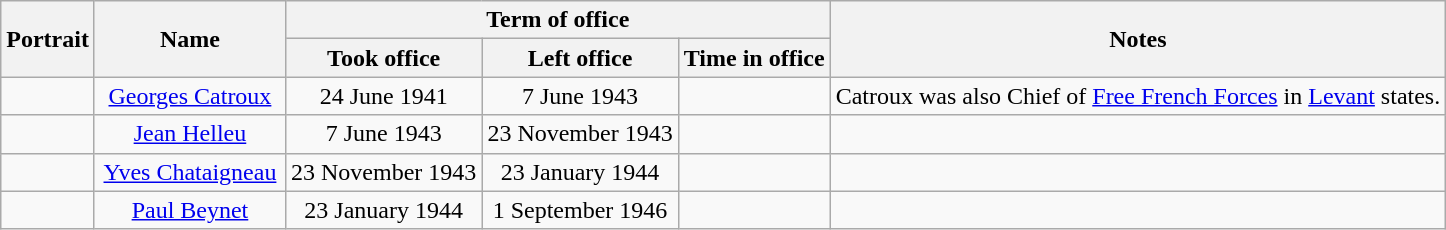<table class="wikitable" style="text-align:center;">
<tr>
<th rowspan=2>Portrait</th>
<th width=120 rowspan=2>Name</th>
<th colspan=3>Term of office</th>
<th rowspan=2>Notes</th>
</tr>
<tr>
<th>Took office</th>
<th>Left office</th>
<th>Time in office</th>
</tr>
<tr>
<td></td>
<td><a href='#'>Georges Catroux</a></td>
<td>24 June 1941</td>
<td>7 June 1943</td>
<td></td>
<td>Catroux was also Chief of <a href='#'>Free French Forces</a> in <a href='#'>Levant</a> states.</td>
</tr>
<tr>
<td></td>
<td><a href='#'>Jean Helleu</a></td>
<td>7 June 1943</td>
<td>23 November 1943</td>
<td></td>
<td></td>
</tr>
<tr>
<td></td>
<td><a href='#'>Yves Chataigneau</a></td>
<td>23 November 1943</td>
<td>23 January 1944</td>
<td></td>
<td></td>
</tr>
<tr>
<td></td>
<td><a href='#'>Paul Beynet</a></td>
<td>23 January 1944</td>
<td>1 September 1946</td>
<td></td>
<td></td>
</tr>
</table>
